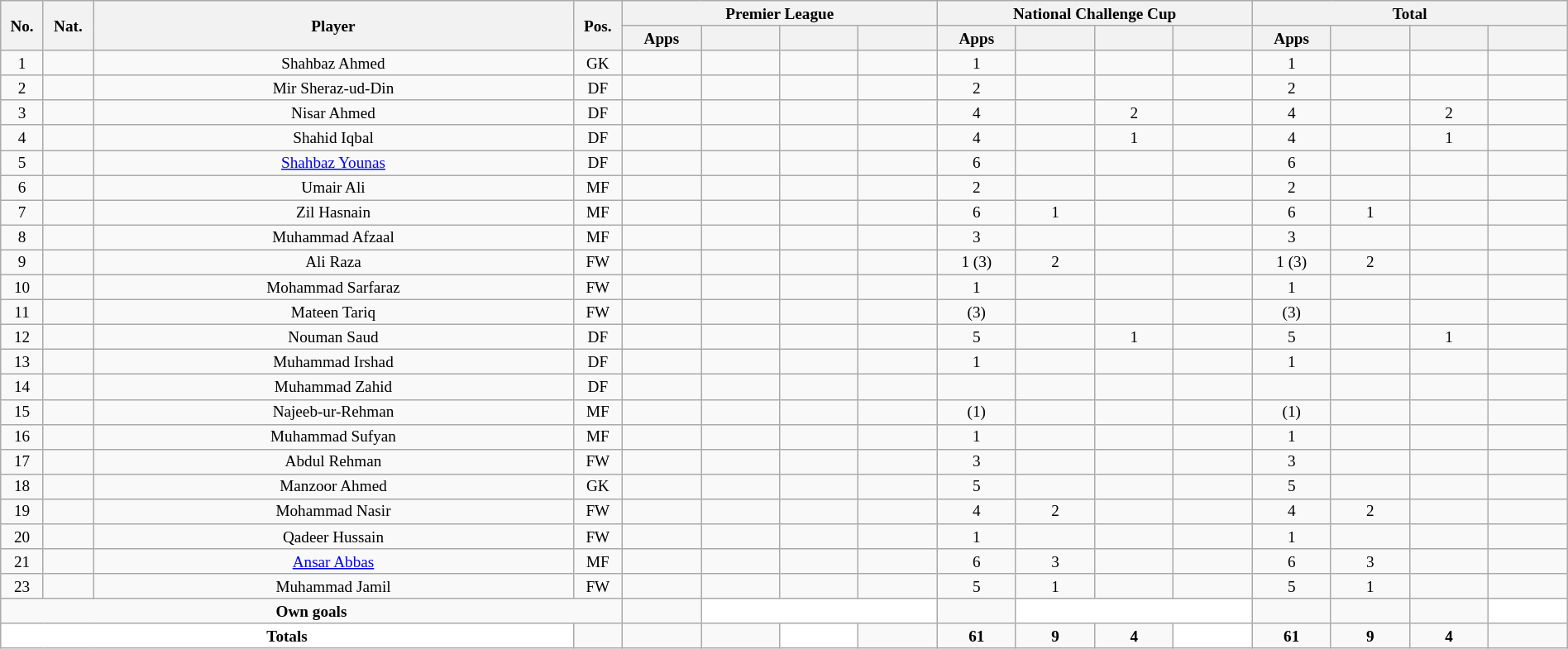<table class="wikitable sortable alternance"  style="font-size:80%; text-align:center; line-height:14px; width:100%;">
<tr>
<th rowspan="2" style="width:10px;"><strong>No.</strong></th>
<th rowspan="2" style="width:10px;"><strong>Nat.</strong></th>
<th rowspan="2" scope="col" style="width:275px;"><strong>Player</strong></th>
<th rowspan="2" style="width:10px;"><strong>Pos.</strong></th>
<th colspan="4"><strong>Premier League</strong></th>
<th colspan="4"><strong>National Challenge Cup</strong></th>
<th colspan="4"><strong>Total</strong></th>
</tr>
<tr style="text-align:center;">
<th width=40><strong>Apps</strong></th>
<th width=40></th>
<th width=40></th>
<th width=40></th>
<th width=40><strong>Apps</strong></th>
<th width=40></th>
<th width=40></th>
<th width=40></th>
<th width=40><strong>Apps</strong></th>
<th width=40></th>
<th width=40></th>
<th width=40></th>
</tr>
<tr>
<td>1</td>
<td></td>
<td>Shahbaz Ahmed</td>
<td>GK</td>
<td></td>
<td></td>
<td></td>
<td></td>
<td>1</td>
<td></td>
<td></td>
<td></td>
<td>1</td>
<td></td>
<td></td>
<td></td>
</tr>
<tr>
<td>2</td>
<td></td>
<td>Mir Sheraz-ud-Din</td>
<td>DF</td>
<td></td>
<td></td>
<td></td>
<td></td>
<td>2</td>
<td></td>
<td></td>
<td></td>
<td>2</td>
<td></td>
<td></td>
<td></td>
</tr>
<tr>
<td>3</td>
<td></td>
<td>Nisar Ahmed</td>
<td>DF</td>
<td></td>
<td></td>
<td></td>
<td></td>
<td>4</td>
<td></td>
<td>2</td>
<td></td>
<td>4</td>
<td></td>
<td>2</td>
<td></td>
</tr>
<tr>
<td>4</td>
<td></td>
<td>Shahid Iqbal</td>
<td>DF</td>
<td></td>
<td></td>
<td></td>
<td></td>
<td>4</td>
<td></td>
<td>1</td>
<td></td>
<td>4</td>
<td></td>
<td>1</td>
<td></td>
</tr>
<tr>
<td>5</td>
<td></td>
<td><a href='#'>Shahbaz Younas</a></td>
<td>DF</td>
<td></td>
<td></td>
<td></td>
<td></td>
<td>6</td>
<td></td>
<td></td>
<td></td>
<td>6</td>
<td></td>
<td></td>
<td></td>
</tr>
<tr>
<td>6</td>
<td></td>
<td>Umair Ali</td>
<td>MF</td>
<td></td>
<td></td>
<td></td>
<td></td>
<td>2</td>
<td></td>
<td></td>
<td></td>
<td>2</td>
<td></td>
<td></td>
<td></td>
</tr>
<tr>
<td>7</td>
<td></td>
<td>Zil Hasnain</td>
<td>MF</td>
<td></td>
<td></td>
<td></td>
<td></td>
<td>6</td>
<td>1</td>
<td></td>
<td></td>
<td>6</td>
<td>1</td>
<td></td>
<td></td>
</tr>
<tr>
<td>8</td>
<td></td>
<td>Muhammad Afzaal</td>
<td>MF</td>
<td></td>
<td></td>
<td></td>
<td></td>
<td>3</td>
<td></td>
<td></td>
<td></td>
<td>3</td>
<td></td>
<td></td>
<td></td>
</tr>
<tr>
<td>9</td>
<td></td>
<td>Ali Raza</td>
<td>FW</td>
<td></td>
<td></td>
<td></td>
<td></td>
<td>1 (3)</td>
<td>2</td>
<td></td>
<td></td>
<td>1 (3)</td>
<td>2</td>
<td></td>
<td></td>
</tr>
<tr>
<td>10</td>
<td></td>
<td>Mohammad Sarfaraz</td>
<td>FW</td>
<td></td>
<td></td>
<td></td>
<td></td>
<td>1</td>
<td></td>
<td></td>
<td></td>
<td>1</td>
<td></td>
<td></td>
<td></td>
</tr>
<tr>
<td>11</td>
<td></td>
<td>Mateen Tariq</td>
<td>FW</td>
<td></td>
<td></td>
<td></td>
<td></td>
<td>(3)</td>
<td></td>
<td></td>
<td></td>
<td>(3)</td>
<td></td>
<td></td>
<td></td>
</tr>
<tr>
<td>12</td>
<td></td>
<td>Nouman Saud</td>
<td>DF</td>
<td></td>
<td></td>
<td></td>
<td></td>
<td>5</td>
<td></td>
<td>1</td>
<td></td>
<td>5</td>
<td></td>
<td>1</td>
<td></td>
</tr>
<tr>
<td>13</td>
<td></td>
<td>Muhammad Irshad</td>
<td>DF</td>
<td></td>
<td></td>
<td></td>
<td></td>
<td>1</td>
<td></td>
<td></td>
<td></td>
<td>1</td>
<td></td>
<td></td>
<td></td>
</tr>
<tr>
<td>14</td>
<td></td>
<td>Muhammad Zahid</td>
<td>DF</td>
<td></td>
<td></td>
<td></td>
<td></td>
<td></td>
<td></td>
<td></td>
<td></td>
<td></td>
<td></td>
<td></td>
<td></td>
</tr>
<tr>
<td>15</td>
<td></td>
<td>Najeeb-ur-Rehman</td>
<td>MF</td>
<td></td>
<td></td>
<td></td>
<td></td>
<td>(1)</td>
<td></td>
<td></td>
<td></td>
<td>(1)</td>
<td></td>
<td></td>
<td></td>
</tr>
<tr>
<td>16</td>
<td></td>
<td>Muhammad Sufyan</td>
<td>MF</td>
<td></td>
<td></td>
<td></td>
<td></td>
<td>1</td>
<td></td>
<td></td>
<td></td>
<td>1</td>
<td></td>
<td></td>
<td></td>
</tr>
<tr>
<td>17</td>
<td></td>
<td>Abdul Rehman</td>
<td>FW</td>
<td></td>
<td></td>
<td></td>
<td></td>
<td>3</td>
<td></td>
<td></td>
<td></td>
<td>3</td>
<td></td>
<td></td>
<td></td>
</tr>
<tr>
<td>18</td>
<td></td>
<td>Manzoor Ahmed</td>
<td>GK</td>
<td></td>
<td></td>
<td></td>
<td></td>
<td>5</td>
<td></td>
<td></td>
<td></td>
<td>5</td>
<td></td>
<td></td>
<td></td>
</tr>
<tr>
<td>19</td>
<td></td>
<td>Mohammad Nasir</td>
<td>FW</td>
<td></td>
<td></td>
<td></td>
<td></td>
<td>4</td>
<td>2</td>
<td></td>
<td></td>
<td>4</td>
<td>2</td>
<td></td>
<td></td>
</tr>
<tr>
<td>20</td>
<td></td>
<td>Qadeer Hussain</td>
<td>FW</td>
<td></td>
<td></td>
<td></td>
<td></td>
<td>1</td>
<td></td>
<td></td>
<td></td>
<td>1</td>
<td></td>
<td></td>
<td></td>
</tr>
<tr>
<td>21</td>
<td></td>
<td><a href='#'>Ansar Abbas</a></td>
<td>MF</td>
<td></td>
<td></td>
<td></td>
<td></td>
<td>6</td>
<td>3</td>
<td></td>
<td></td>
<td>6</td>
<td>3</td>
<td></td>
<td></td>
</tr>
<tr>
<td>23</td>
<td></td>
<td>Muhammad Jamil</td>
<td>FW</td>
<td></td>
<td></td>
<td></td>
<td></td>
<td>5</td>
<td>1</td>
<td></td>
<td></td>
<td>5</td>
<td>1</td>
<td></td>
<td></td>
</tr>
<tr class="sortbottom">
<td colspan="4"><strong>Own goals</strong></td>
<td></td>
<td ! colspan="3" style="background:white; text-align: center;"></td>
<td></td>
<td ! colspan="3" style="background:white; text-align: center;"></td>
<td></td>
<td></td>
<td></td>
<td style="background:white; text-align: center;" !></td>
</tr>
<tr class="sortbottom">
<td colspan="3"  style="background:white; text-align: center;"><strong>Totals</strong></td>
<td><strong> </strong></td>
<td><strong> </strong></td>
<td><strong> </strong></td>
<td ! rowspan="3" style="background:white; text-align: center;"></td>
<td><strong> </strong></td>
<td><strong>61</strong></td>
<td><strong>9</strong></td>
<td><strong>4</strong></td>
<td ! rowspan="3" style="background:white; text-align: center;"></td>
<td><strong>61</strong></td>
<td><strong>9</strong></td>
<td><strong>4</strong></td>
<td></td>
</tr>
</table>
